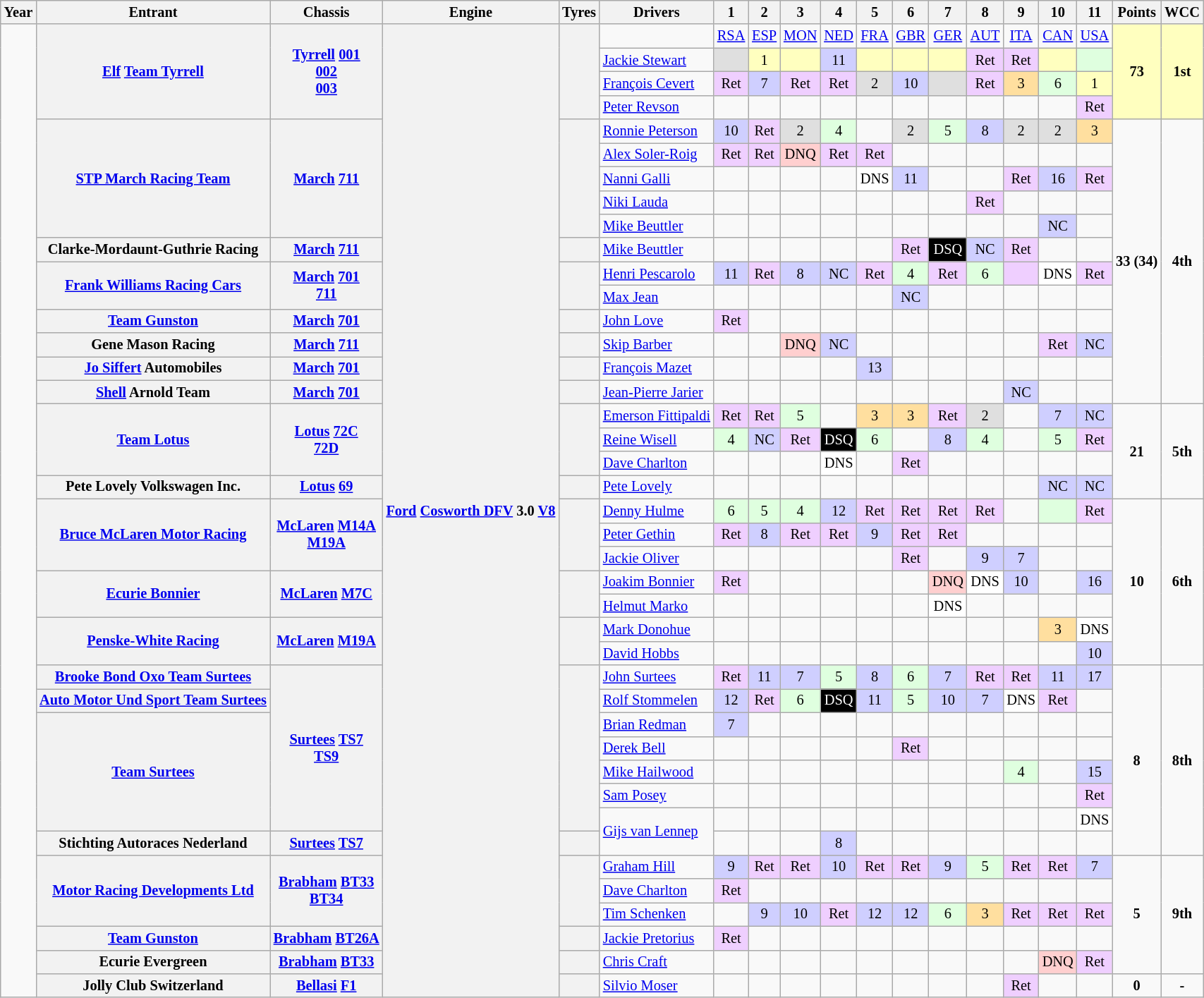<table class="wikitable" style="text-align:center; font-size:85%">
<tr>
<th>Year</th>
<th>Entrant</th>
<th>Chassis</th>
<th>Engine</th>
<th>Tyres</th>
<th>Drivers</th>
<th>1</th>
<th>2</th>
<th>3</th>
<th>4</th>
<th>5</th>
<th>6</th>
<th>7</th>
<th>8</th>
<th>9</th>
<th>10</th>
<th>11</th>
<th>Points</th>
<th>WCC</th>
</tr>
<tr>
<td rowspan="41"></td>
<th rowspan="4"><a href='#'>Elf</a> <a href='#'>Team Tyrrell</a></th>
<th rowspan="4"><a href='#'>Tyrrell</a> <a href='#'>001</a> <br> <a href='#'>002</a> <br> <a href='#'>003</a></th>
<th rowspan="41"><a href='#'>Ford</a> <a href='#'>Cosworth DFV</a> 3.0 <a href='#'>V8</a></th>
<th rowspan="4"></th>
<td></td>
<td><a href='#'>RSA</a></td>
<td><a href='#'>ESP</a></td>
<td><a href='#'>MON</a></td>
<td><a href='#'>NED</a></td>
<td><a href='#'>FRA</a></td>
<td><a href='#'>GBR</a></td>
<td><a href='#'>GER</a></td>
<td><a href='#'>AUT</a></td>
<td><a href='#'>ITA</a></td>
<td><a href='#'>CAN</a></td>
<td><a href='#'>USA</a></td>
<td rowspan="4" style="background:#FFFFBF;"><strong>73</strong></td>
<td rowspan="4" style="background:#FFFFBF;"><strong>1st</strong></td>
</tr>
<tr>
<td align="left"><a href='#'>Jackie Stewart</a></td>
<td style="background:#DFDFDF;"></td>
<td style="background:#FFFFBF;">1</td>
<td style="background:#FFFFBF;"></td>
<td style="background:#CFCFFF;">11</td>
<td style="background:#FFFFBF;"></td>
<td style="background:#FFFFBF;"></td>
<td style="background:#FFFFBF;"></td>
<td style="background:#EFCFFF;">Ret</td>
<td style="background:#EFCFFF;">Ret</td>
<td style="background:#FFFFBF;"></td>
<td style="background:#DFFFDF;"></td>
</tr>
<tr>
<td align="left"><a href='#'>François Cevert</a></td>
<td style="background:#EFCFFF;">Ret</td>
<td style="background:#CFCFFF;">7</td>
<td style="background:#EFCFFF;">Ret</td>
<td style="background:#EFCFFF;">Ret</td>
<td style="background:#DFDFDF;">2</td>
<td style="background:#CFCFFF;">10</td>
<td style="background:#DFDFDF;"></td>
<td style="background:#EFCFFF;">Ret</td>
<td style="background:#FFDF9F;">3</td>
<td style="background:#DFFFDF;">6</td>
<td style="background:#FFFFBF;">1</td>
</tr>
<tr>
<td align="left"><a href='#'>Peter Revson</a></td>
<td></td>
<td></td>
<td></td>
<td></td>
<td></td>
<td></td>
<td></td>
<td></td>
<td></td>
<td></td>
<td style="background:#EFCFFF;">Ret</td>
</tr>
<tr>
<th rowspan=5><a href='#'>STP March Racing Team</a></th>
<th rowspan=5><a href='#'>March</a> <a href='#'>711</a></th>
<th rowspan=5></th>
<td align="left"><a href='#'>Ronnie Peterson</a></td>
<td style="background:#CFCFFF;">10</td>
<td style="background:#EFCFFF;">Ret</td>
<td style="background:#DFDFDF;">2</td>
<td style="background:#DFFFDF;">4</td>
<td></td>
<td style="background:#DFDFDF;">2</td>
<td style="background:#DFFFDF;">5</td>
<td style="background:#CFCFFF;">8</td>
<td style="background:#DFDFDF;">2</td>
<td style="background:#DFDFDF;">2</td>
<td style="background:#FFDF9F;">3</td>
<td rowspan=12><strong>33 (34)</strong></td>
<td rowspan=12><strong>4th</strong></td>
</tr>
<tr>
<td align="left"><a href='#'>Alex Soler-Roig</a></td>
<td style="background:#EFCFFF;">Ret</td>
<td style="background:#EFCFFF;">Ret</td>
<td style="background:#FFCFCF;">DNQ</td>
<td style="background:#EFCFFF;">Ret</td>
<td style="background:#EFCFFF;">Ret</td>
<td></td>
<td></td>
<td></td>
<td></td>
<td></td>
<td></td>
</tr>
<tr>
<td align="left"><a href='#'>Nanni Galli</a></td>
<td></td>
<td></td>
<td></td>
<td></td>
<td style="background:#FFFFFF;">DNS</td>
<td style="background:#CFCFFF;">11</td>
<td></td>
<td></td>
<td style="background:#EFCFFF;">Ret</td>
<td style="background:#CFCFFF;">16</td>
<td style="background:#EFCFFF;">Ret</td>
</tr>
<tr>
<td align="left"><a href='#'>Niki Lauda</a></td>
<td></td>
<td></td>
<td></td>
<td></td>
<td></td>
<td></td>
<td></td>
<td style="background:#EFCFFF;">Ret</td>
<td></td>
<td></td>
<td></td>
</tr>
<tr>
<td align="left"><a href='#'>Mike Beuttler</a></td>
<td></td>
<td></td>
<td></td>
<td></td>
<td></td>
<td></td>
<td></td>
<td></td>
<td></td>
<td style="background:#CFCFFF;">NC</td>
<td></td>
</tr>
<tr>
<th>Clarke-Mordaunt-Guthrie Racing</th>
<th><a href='#'>March</a> <a href='#'>711</a></th>
<th></th>
<td align="left"><a href='#'>Mike Beuttler</a></td>
<td></td>
<td></td>
<td></td>
<td></td>
<td></td>
<td style="background:#EFCFFF;">Ret</td>
<td style="background:#000000; color:#ffffff">DSQ</td>
<td style="background:#CFCFFF;">NC</td>
<td style="background:#EFCFFF;">Ret</td>
<td></td>
<td></td>
</tr>
<tr>
<th rowspan=2><a href='#'>Frank Williams Racing Cars</a></th>
<th rowspan=2><a href='#'>March</a> <a href='#'>701</a> <br> <a href='#'>711</a></th>
<th rowspan=2></th>
<td style="text-align:left"><a href='#'>Henri Pescarolo</a></td>
<td style="background:#CFCFFF;">11</td>
<td style="background:#EFCFFF;">Ret</td>
<td style="background:#CFCFFF;">8</td>
<td style="background:#CFCFFF;">NC</td>
<td style="background:#EFCFFF;">Ret</td>
<td style="background:#DFFFDF;">4</td>
<td style="background:#EFCFFF;">Ret</td>
<td style="background:#DFFFDF;">6</td>
<td style="background:#EFCFFF;"></td>
<td style="background:#FFFFFF;">DNS</td>
<td style="background:#EFCFFF;">Ret</td>
</tr>
<tr>
<td align="left"><a href='#'>Max Jean</a></td>
<td></td>
<td></td>
<td></td>
<td></td>
<td></td>
<td style="background:#CFCFFF;">NC</td>
<td></td>
<td></td>
<td></td>
<td></td>
<td></td>
</tr>
<tr>
<th><a href='#'>Team Gunston</a></th>
<th><a href='#'>March</a> <a href='#'>701</a></th>
<th></th>
<td align="left"><a href='#'>John Love</a></td>
<td style="background:#EFCFFF;">Ret</td>
<td></td>
<td></td>
<td></td>
<td></td>
<td></td>
<td></td>
<td></td>
<td></td>
<td></td>
<td></td>
</tr>
<tr>
<th>Gene Mason Racing</th>
<th><a href='#'>March</a> <a href='#'>711</a></th>
<th></th>
<td style="text-align:left"><a href='#'>Skip Barber</a></td>
<td></td>
<td></td>
<td style="background:#FFCFCF;">DNQ</td>
<td style="background:#CFCFFF;">NC</td>
<td></td>
<td></td>
<td></td>
<td></td>
<td></td>
<td style="background:#EFCFFF;">Ret</td>
<td style="background:#CFCFFF;">NC</td>
</tr>
<tr>
<th><a href='#'>Jo Siffert</a> Automobiles</th>
<th><a href='#'>March</a> <a href='#'>701</a></th>
<th></th>
<td style="text-align:left"><a href='#'>François Mazet</a></td>
<td></td>
<td></td>
<td></td>
<td></td>
<td style="background:#CFCFFF;">13</td>
<td></td>
<td></td>
<td></td>
<td></td>
<td></td>
<td></td>
</tr>
<tr>
<th><a href='#'>Shell</a> Arnold Team</th>
<th><a href='#'>March</a> <a href='#'>701</a></th>
<th></th>
<td style="text-align:left"><a href='#'>Jean-Pierre Jarier</a></td>
<td></td>
<td></td>
<td></td>
<td></td>
<td></td>
<td></td>
<td></td>
<td></td>
<td style="background:#CFCFFF;">NC</td>
<td></td>
</tr>
<tr>
<th rowspan="3"><a href='#'>Team Lotus</a></th>
<th rowspan="3"><a href='#'>Lotus</a> <a href='#'>72C</a> <br> <a href='#'>72D</a></th>
<th rowspan="3"></th>
<td align="left"><a href='#'>Emerson Fittipaldi</a></td>
<td style="background:#EFCFFF;">Ret</td>
<td style="background:#EFCFFF;">Ret</td>
<td style="background:#DFFFDF;">5</td>
<td></td>
<td style="background:#FFDF9F;">3</td>
<td style="background:#FFDF9F;">3</td>
<td style="background:#EFCFFF;">Ret</td>
<td style="background:#DFDFDF;">2</td>
<td></td>
<td style="background:#CFCFFF;">7</td>
<td style="background:#CFCFFF;">NC</td>
<td rowspan="4"><strong>21</strong></td>
<td rowspan="4"><strong>5th</strong></td>
</tr>
<tr>
<td align="left"><a href='#'>Reine Wisell</a></td>
<td style="background:#DFFFDF;">4</td>
<td style="background:#CFCFFF;">NC</td>
<td style="background:#EFCFFF;">Ret</td>
<td style="background:#000000; color:#ffffff">DSQ</td>
<td style="background:#DFFFDF;">6</td>
<td></td>
<td style="background:#CFCFFF;">8</td>
<td style="background:#DFFFDF;">4</td>
<td></td>
<td style="background:#DFFFDF;">5</td>
<td style="background:#EFCFFF;">Ret</td>
</tr>
<tr>
<td align="left"><a href='#'>Dave Charlton</a></td>
<td></td>
<td></td>
<td></td>
<td style="background:#ffffff;">DNS</td>
<td></td>
<td style="background:#EFCFFF;">Ret</td>
<td></td>
<td></td>
<td></td>
<td></td>
<td></td>
</tr>
<tr>
<th>Pete Lovely Volkswagen Inc.</th>
<th><a href='#'>Lotus</a> <a href='#'>69</a></th>
<th></th>
<td style="text-align:left"><a href='#'>Pete Lovely</a></td>
<td></td>
<td></td>
<td></td>
<td></td>
<td></td>
<td></td>
<td></td>
<td></td>
<td></td>
<td style="background:#CFCFFF;">NC</td>
<td style="background:#CFCFFF;">NC</td>
</tr>
<tr>
<th rowspan=3><a href='#'>Bruce McLaren Motor Racing</a></th>
<th rowspan=3><a href='#'>McLaren</a> <a href='#'>M14A</a><br><a href='#'>M19A</a></th>
<th rowspan=3></th>
<td align="left"><a href='#'>Denny Hulme</a></td>
<td style="background:#dfffdf;">6</td>
<td style="background:#dfffdf;">5</td>
<td style="background:#dfffdf;">4</td>
<td style="background:#cfcfff;">12</td>
<td style="background:#efcfff;">Ret</td>
<td style="background:#efcfff;">Ret</td>
<td style="background:#efcfff;">Ret</td>
<td style="background:#efcfff;">Ret</td>
<td></td>
<td style="background:#dfffdf;"></td>
<td style="background:#efcfff;">Ret</td>
<td rowspan=7><strong>10</strong></td>
<td rowspan=7><strong>6th</strong></td>
</tr>
<tr>
<td align="left"><a href='#'>Peter Gethin</a></td>
<td style="background:#efcfff;">Ret</td>
<td style="background:#cfcfff;">8</td>
<td style="background:#efcfff;">Ret</td>
<td style="background:#efcfff;">Ret</td>
<td style="background:#cfcfff;">9</td>
<td style="background:#efcfff;">Ret</td>
<td style="background:#efcfff;">Ret</td>
<td></td>
<td></td>
<td></td>
<td></td>
</tr>
<tr>
<td align="left"><a href='#'>Jackie Oliver</a></td>
<td></td>
<td></td>
<td></td>
<td></td>
<td></td>
<td style="background:#efcfff;">Ret</td>
<td></td>
<td style="background:#cfcfff;">9</td>
<td style="background:#cfcfff;">7</td>
<td></td>
<td></td>
</tr>
<tr>
<th rowspan=2><a href='#'>Ecurie Bonnier</a></th>
<th rowspan=2><a href='#'>McLaren</a> <a href='#'>M7C</a></th>
<th rowspan=2></th>
<td align="left"><a href='#'>Joakim Bonnier</a></td>
<td style="background:#efcfff;">Ret</td>
<td></td>
<td></td>
<td></td>
<td></td>
<td></td>
<td style="background:#ffcfcf;">DNQ</td>
<td style="background:#ffffff;">DNS</td>
<td style="background:#cfcfff;">10</td>
<td></td>
<td style="background:#cfcfff;">16</td>
</tr>
<tr>
<td align="left"><a href='#'>Helmut Marko</a></td>
<td></td>
<td></td>
<td></td>
<td></td>
<td></td>
<td></td>
<td style="background:#ffffff;">DNS</td>
<td></td>
<td></td>
<td></td>
<td></td>
</tr>
<tr>
<th rowspan=2><a href='#'>Penske-White Racing</a></th>
<th rowspan=2><a href='#'>McLaren</a> <a href='#'>M19A</a></th>
<th rowspan=2></th>
<td align="left"><a href='#'>Mark Donohue</a></td>
<td></td>
<td></td>
<td></td>
<td></td>
<td></td>
<td></td>
<td></td>
<td></td>
<td></td>
<td style="background:#ffdf9f;">3</td>
<td style="background:#ffffff;">DNS</td>
</tr>
<tr>
<td align="left"><a href='#'>David Hobbs</a></td>
<td></td>
<td></td>
<td></td>
<td></td>
<td></td>
<td></td>
<td></td>
<td></td>
<td></td>
<td></td>
<td style="background:#cfcfff;">10</td>
</tr>
<tr>
<th><a href='#'>Brooke Bond Oxo Team Surtees</a></th>
<th rowspan="7"><a href='#'>Surtees</a> <a href='#'>TS7</a> <br> <a href='#'>TS9</a></th>
<th rowspan="7"></th>
<td align="left"><a href='#'>John Surtees</a></td>
<td style="background:#EFCFFF;">Ret</td>
<td style="background:#CFCFFF;">11</td>
<td style="background:#CFCFFF;">7</td>
<td style="background:#DFFFDF;">5</td>
<td style="background:#CFCFFF;">8</td>
<td style="background:#DFFFDF;">6</td>
<td style="background:#CFCFFF;">7</td>
<td style="background:#EFCFFF;">Ret</td>
<td style="background:#EFCFFF;">Ret</td>
<td style="background:#CFCFFF;">11</td>
<td style="background:#CFCFFF;">17</td>
<td rowspan="8"><strong>8</strong></td>
<td rowspan="8"><strong>8th</strong></td>
</tr>
<tr>
<th><a href='#'>Auto Motor Und Sport Team Surtees</a></th>
<td align="left"><a href='#'>Rolf Stommelen</a></td>
<td style="background:#CFCFFF;">12</td>
<td style="background:#EFCFFF;">Ret</td>
<td style="background:#DFFFDF;">6</td>
<td style="background:#000000; color:#ffffff">DSQ</td>
<td style="background:#CFCFFF;">11</td>
<td style="background:#DFFFDF;">5</td>
<td style="background:#CFCFFF;">10</td>
<td style="background:#CFCFFF;">7</td>
<td style="background:#ffffff;">DNS</td>
<td style="background:#EFCFFF;">Ret</td>
</tr>
<tr>
<th rowspan="5"><a href='#'>Team Surtees</a></th>
<td align="left"><a href='#'>Brian Redman</a></td>
<td style="background:#CFCFFF;">7</td>
<td></td>
<td></td>
<td></td>
<td></td>
<td></td>
<td></td>
<td></td>
<td></td>
<td></td>
<td></td>
</tr>
<tr>
<td align="left"><a href='#'>Derek Bell</a></td>
<td></td>
<td></td>
<td></td>
<td></td>
<td></td>
<td style="background:#EFCFFF;">Ret</td>
<td></td>
<td></td>
<td></td>
<td></td>
<td></td>
</tr>
<tr>
<td align="left"><a href='#'>Mike Hailwood</a></td>
<td></td>
<td></td>
<td></td>
<td></td>
<td></td>
<td></td>
<td></td>
<td></td>
<td style="background:#DFFFDF;">4</td>
<td></td>
<td style="background:#CFCFFF;">15</td>
</tr>
<tr>
<td align="left"><a href='#'>Sam Posey</a></td>
<td></td>
<td></td>
<td></td>
<td></td>
<td></td>
<td></td>
<td></td>
<td></td>
<td></td>
<td></td>
<td style="background:#EFCFFF;">Ret</td>
</tr>
<tr>
<td rowspan="2" align="left"><a href='#'>Gijs van Lennep</a></td>
<td></td>
<td></td>
<td></td>
<td></td>
<td></td>
<td></td>
<td></td>
<td></td>
<td></td>
<td></td>
<td style="background:#ffffff;">DNS</td>
</tr>
<tr>
<th>Stichting Autoraces Nederland</th>
<th><a href='#'>Surtees</a> <a href='#'>TS7</a></th>
<th></th>
<td></td>
<td></td>
<td></td>
<td style="background:#CFCFFF;">8</td>
<td></td>
<td></td>
<td></td>
<td></td>
<td></td>
<td></td>
<td></td>
</tr>
<tr>
<th rowspan="3"><a href='#'>Motor Racing Developments Ltd</a></th>
<th rowspan="3"><a href='#'>Brabham</a> <a href='#'>BT33</a> <br> <a href='#'>BT34</a></th>
<th rowspan="3"></th>
<td align="left"><a href='#'>Graham Hill</a></td>
<td style="background:#CFCFFF;">9</td>
<td style="background:#EFCFFF;">Ret</td>
<td style="background:#EFCFFF;">Ret</td>
<td style="background:#CFCFFF;">10</td>
<td style="background:#EFCFFF;">Ret</td>
<td style="background:#EFCFFF;">Ret</td>
<td style="background:#CFCFFF;">9</td>
<td style="background:#DFFFDF;">5</td>
<td style="background:#EFCFFF;">Ret</td>
<td style="background:#EFCFFF;">Ret</td>
<td style="background:#CFCFFF;">7</td>
<td rowspan="5"><strong>5</strong></td>
<td rowspan="5"><strong>9th</strong></td>
</tr>
<tr>
<td align="left"><a href='#'>Dave Charlton</a></td>
<td style="background:#EFCFFF;">Ret</td>
<td></td>
<td></td>
<td></td>
<td></td>
<td></td>
<td></td>
<td></td>
<td></td>
<td></td>
<td></td>
</tr>
<tr>
<td align="left"><a href='#'>Tim Schenken</a></td>
<td></td>
<td style="background:#CFCFFF;">9</td>
<td style="background:#CFCFFF;">10</td>
<td style="background:#EFCFFF;">Ret</td>
<td style="background:#CFCFFF;">12</td>
<td style="background:#CFCFFF;">12</td>
<td style="background:#DFFFDF;">6</td>
<td style="background:#FFDF9F;">3</td>
<td style="background:#EFCFFF;">Ret</td>
<td style="background:#EFCFFF;">Ret</td>
<td style="background:#EFCFFF;">Ret</td>
</tr>
<tr>
<th><a href='#'>Team Gunston</a></th>
<th><a href='#'>Brabham</a> <a href='#'>BT26A</a></th>
<th></th>
<td align="left"><a href='#'>Jackie Pretorius</a></td>
<td style="background:#EFCFFF;">Ret</td>
<td></td>
<td></td>
<td></td>
<td></td>
<td></td>
<td></td>
<td></td>
<td></td>
<td></td>
<td></td>
</tr>
<tr>
<th>Ecurie Evergreen</th>
<th><a href='#'>Brabham</a> <a href='#'>BT33</a></th>
<th></th>
<td align="left"><a href='#'>Chris Craft</a></td>
<td></td>
<td></td>
<td></td>
<td></td>
<td></td>
<td></td>
<td></td>
<td></td>
<td></td>
<td style="background:#FFCFCF;">DNQ</td>
<td style="background:#EFCFFF;">Ret</td>
</tr>
<tr>
<th>Jolly Club Switzerland</th>
<th><a href='#'>Bellasi</a> <a href='#'>F1</a></th>
<th></th>
<td align="left"><a href='#'>Silvio Moser</a></td>
<td></td>
<td></td>
<td></td>
<td></td>
<td></td>
<td></td>
<td></td>
<td></td>
<td style="background:#EFCFFF;">Ret</td>
<td></td>
<td></td>
<td><strong>0</strong></td>
<td><strong>-</strong></td>
</tr>
</table>
